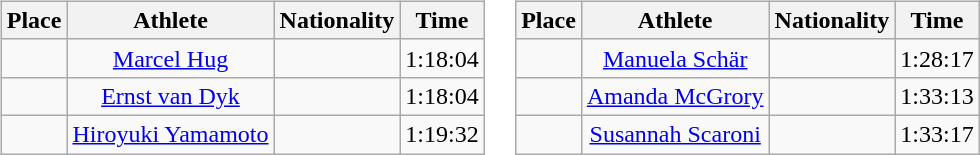<table>
<tr valign=top>
<td><br><table class="wikitable sortable">
<tr>
<th>Place</th>
<th>Athlete</th>
<th>Nationality</th>
<th>Time</th>
</tr>
<tr align=center>
<td></td>
<td><a href='#'>Marcel Hug</a></td>
<td align=left></td>
<td>1:18:04</td>
</tr>
<tr align=center>
<td></td>
<td><a href='#'>Ernst van Dyk</a></td>
<td align=left></td>
<td>1:18:04</td>
</tr>
<tr align=center>
<td></td>
<td><a href='#'>Hiroyuki Yamamoto</a></td>
<td align=left></td>
<td>1:19:32</td>
</tr>
</table>
</td>
<td><br><table class="wikitable sortable">
<tr>
<th>Place</th>
<th>Athlete</th>
<th>Nationality</th>
<th>Time</th>
</tr>
<tr align=center>
<td></td>
<td><a href='#'>Manuela Schär</a></td>
<td align=left></td>
<td>1:28:17</td>
</tr>
<tr align=center>
<td></td>
<td><a href='#'>Amanda McGrory</a></td>
<td align=left></td>
<td>1:33:13</td>
</tr>
<tr align=center>
<td></td>
<td><a href='#'>Susannah Scaroni</a></td>
<td align=left></td>
<td>1:33:17</td>
</tr>
</table>
</td>
</tr>
</table>
